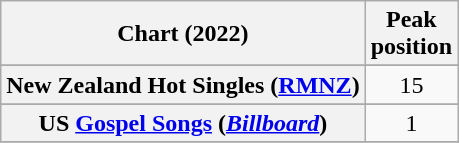<table class="wikitable sortable plainrowheaders" style="text-align:center">
<tr>
<th scope="col">Chart (2022)</th>
<th scope="col">Peak<br>position</th>
</tr>
<tr>
</tr>
<tr>
</tr>
<tr>
<th scope="row">New Zealand Hot Singles (<a href='#'>RMNZ</a>)</th>
<td>15</td>
</tr>
<tr>
</tr>
<tr>
</tr>
<tr>
</tr>
<tr>
<th scope="row">US <a href='#'>Gospel Songs</a> (<em><a href='#'>Billboard</a></em>)</th>
<td>1</td>
</tr>
<tr>
</tr>
</table>
